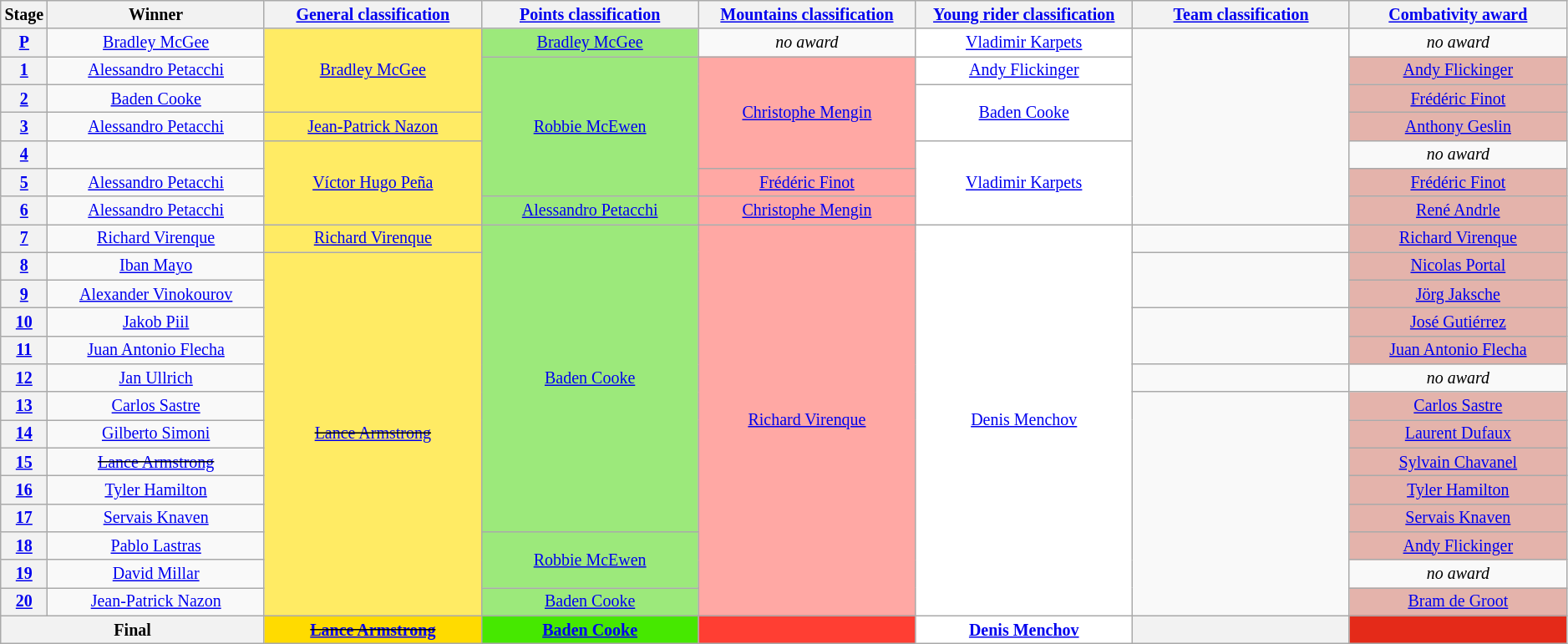<table class="wikitable" style="text-align:center; font-size:smaller; clear:both;">
<tr>
<th scope="col" style="width:1%;">Stage</th>
<th scope="col" style="width:14%;">Winner</th>
<th scope="col" style="width:14%;"><a href='#'>General classification</a><br></th>
<th scope="col" style="width:14%;"><a href='#'>Points classification</a><br></th>
<th scope="col" style="width:14%;"><a href='#'>Mountains classification</a><br></th>
<th scope="col" style="width:14%;"><a href='#'>Young rider classification</a><br></th>
<th scope="col" style="width:14%;"><a href='#'>Team classification</a></th>
<th scope="col" style="width:14%;"><a href='#'>Combativity award</a><br></th>
</tr>
<tr>
<th scope="row"><a href='#'>P</a></th>
<td><a href='#'>Bradley McGee</a></td>
<td style="background:#FFEB64;"     rowspan="3"><a href='#'>Bradley McGee</a></td>
<td style="background:#9CE97B;"><a href='#'>Bradley McGee</a></td>
<td><em>no award</em></td>
<td style="background:white;"><a href='#'>Vladimir Karpets</a></td>
<td rowspan="7"></td>
<td><em>no award</em></td>
</tr>
<tr>
<th scope="row"><a href='#'>1</a></th>
<td><a href='#'>Alessandro Petacchi</a></td>
<td style="background:#9CE97B;" rowspan="5"><a href='#'>Robbie McEwen</a></td>
<td style="background:#FFA8A4;"     rowspan="4"><a href='#'>Christophe Mengin</a></td>
<td style="background:white;"><a href='#'>Andy Flickinger</a></td>
<td style="background:#E4B3AB;"><a href='#'>Andy Flickinger</a></td>
</tr>
<tr>
<th scope="row"><a href='#'>2</a></th>
<td><a href='#'>Baden Cooke</a></td>
<td style="background:white;"      rowspan="2"><a href='#'>Baden Cooke</a></td>
<td style="background:#E4B3AB;"><a href='#'>Frédéric Finot</a></td>
</tr>
<tr>
<th scope="row"><a href='#'>3</a></th>
<td><a href='#'>Alessandro Petacchi</a></td>
<td style="background:#FFEB64;"><a href='#'>Jean-Patrick Nazon</a></td>
<td style="background:#E4B3AB;"><a href='#'>Anthony Geslin</a></td>
</tr>
<tr>
<th scope="row"><a href='#'>4</a></th>
<td></td>
<td style="background:#FFEB64;"     rowspan="3"><a href='#'>Víctor Hugo Peña</a></td>
<td style="background:white;"      rowspan="3"><a href='#'>Vladimir Karpets</a></td>
<td><em>no award</em></td>
</tr>
<tr>
<th scope="row"><a href='#'>5</a></th>
<td><a href='#'>Alessandro Petacchi</a></td>
<td style="background:#FFA8A4;"><a href='#'>Frédéric Finot</a></td>
<td style="background:#E4B3AB;"><a href='#'>Frédéric Finot</a></td>
</tr>
<tr>
<th scope="row"><a href='#'>6</a></th>
<td><a href='#'>Alessandro Petacchi</a></td>
<td style="background:#9CE97B;"><a href='#'>Alessandro Petacchi</a></td>
<td style="background:#FFA8A4;"><a href='#'>Christophe Mengin</a></td>
<td style="background:#E4B3AB;"><a href='#'>René Andrle</a></td>
</tr>
<tr>
<th scope="row"><a href='#'>7</a></th>
<td><a href='#'>Richard Virenque</a></td>
<td style="background:#FFEB64;"><a href='#'>Richard Virenque</a></td>
<td style="background:#9CE97B;" rowspan="11"><a href='#'>Baden Cooke</a></td>
<td style="background:#FFA8A4;"     rowspan="14"><a href='#'>Richard Virenque</a></td>
<td style="background:white;"      rowspan="14"><a href='#'>Denis Menchov</a></td>
<td></td>
<td style="background:#E4B3AB;"><a href='#'>Richard Virenque</a></td>
</tr>
<tr>
<th scope="row"><a href='#'>8</a></th>
<td><a href='#'>Iban Mayo</a></td>
<td style="background:#FFEB64;"     rowspan="13"><del><a href='#'>Lance Armstrong</a></del></td>
<td rowspan="2"></td>
<td style="background:#E4B3AB;"><a href='#'>Nicolas Portal</a></td>
</tr>
<tr>
<th scope="row"><a href='#'>9</a></th>
<td><a href='#'>Alexander Vinokourov</a></td>
<td style="background:#E4B3AB;"><a href='#'>Jörg Jaksche</a></td>
</tr>
<tr>
<th scope="row"><a href='#'>10</a></th>
<td><a href='#'>Jakob Piil</a></td>
<td rowspan="2"></td>
<td style="background:#E4B3AB;"><a href='#'>José Gutiérrez</a></td>
</tr>
<tr>
<th scope="row"><a href='#'>11</a></th>
<td><a href='#'>Juan Antonio Flecha</a></td>
<td style="background:#E4B3AB;"><a href='#'>Juan Antonio Flecha</a></td>
</tr>
<tr>
<th scope="row"><a href='#'>12</a></th>
<td><a href='#'>Jan Ullrich</a></td>
<td></td>
<td><em>no award</em></td>
</tr>
<tr>
<th scope="row"><a href='#'>13</a></th>
<td><a href='#'>Carlos Sastre</a></td>
<td rowspan="8"></td>
<td style="background:#E4B3AB;"><a href='#'>Carlos Sastre</a></td>
</tr>
<tr>
<th scope="row"><a href='#'>14</a></th>
<td><a href='#'>Gilberto Simoni</a></td>
<td style="background:#E4B3AB;"><a href='#'>Laurent Dufaux</a></td>
</tr>
<tr>
<th scope="row"><a href='#'>15</a></th>
<td><del><a href='#'>Lance Armstrong</a></del></td>
<td style="background:#E4B3AB;"><a href='#'>Sylvain Chavanel</a></td>
</tr>
<tr>
<th scope="row"><a href='#'>16</a></th>
<td><a href='#'>Tyler Hamilton</a></td>
<td style="background:#E4B3AB;"><a href='#'>Tyler Hamilton</a></td>
</tr>
<tr>
<th scope="row"><a href='#'>17</a></th>
<td><a href='#'>Servais Knaven</a></td>
<td style="background:#E4B3AB;"><a href='#'>Servais Knaven</a></td>
</tr>
<tr>
<th scope="row"><a href='#'>18</a></th>
<td><a href='#'>Pablo Lastras</a></td>
<td style="background:#9CE97B;" rowspan="2"><a href='#'>Robbie McEwen</a></td>
<td style="background:#E4B3AB;"><a href='#'>Andy Flickinger</a></td>
</tr>
<tr>
<th scope="row"><a href='#'>19</a></th>
<td><a href='#'>David Millar</a></td>
<td><em>no award</em></td>
</tr>
<tr>
<th scope="row"><a href='#'>20</a></th>
<td><a href='#'>Jean-Patrick Nazon</a></td>
<td style="background:#9CE97B;"><a href='#'>Baden Cooke</a></td>
<td style="background:#E4B3AB;"><a href='#'>Bram de Groot</a></td>
</tr>
<tr>
<th colspan="2">Final</th>
<th style="background:#FFDB00;"><del><a href='#'>Lance Armstrong</a></del></th>
<th style="background:#46E800;"><a href='#'>Baden Cooke</a></th>
<th style="background:#FF3E33;"></th>
<th style="background:white;"><a href='#'>Denis Menchov</a></th>
<th></th>
<th style="background:#E42A19;"></th>
</tr>
</table>
